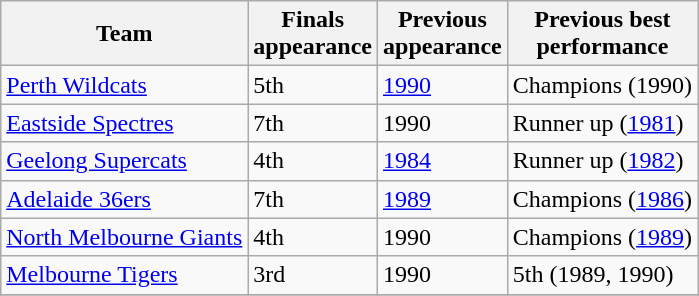<table class="wikitable" style="text-align:left">
<tr>
<th>Team</th>
<th>Finals<br>appearance</th>
<th>Previous<br>appearance</th>
<th>Previous best<br>performance</th>
</tr>
<tr>
<td><a href='#'>Perth Wildcats</a></td>
<td>5th</td>
<td><a href='#'>1990</a></td>
<td>Champions (1990)</td>
</tr>
<tr>
<td><a href='#'>Eastside Spectres</a></td>
<td>7th</td>
<td>1990</td>
<td>Runner up (<a href='#'>1981</a>)</td>
</tr>
<tr>
<td><a href='#'>Geelong Supercats</a></td>
<td>4th</td>
<td><a href='#'>1984</a></td>
<td>Runner up (<a href='#'>1982</a>)</td>
</tr>
<tr>
<td><a href='#'>Adelaide 36ers</a></td>
<td>7th</td>
<td><a href='#'>1989</a></td>
<td>Champions (<a href='#'>1986</a>)</td>
</tr>
<tr>
<td><a href='#'>North Melbourne Giants</a></td>
<td>4th</td>
<td>1990</td>
<td>Champions (<a href='#'>1989</a>)</td>
</tr>
<tr>
<td><a href='#'>Melbourne Tigers</a></td>
<td>3rd</td>
<td>1990</td>
<td>5th (1989, 1990)</td>
</tr>
<tr>
</tr>
</table>
